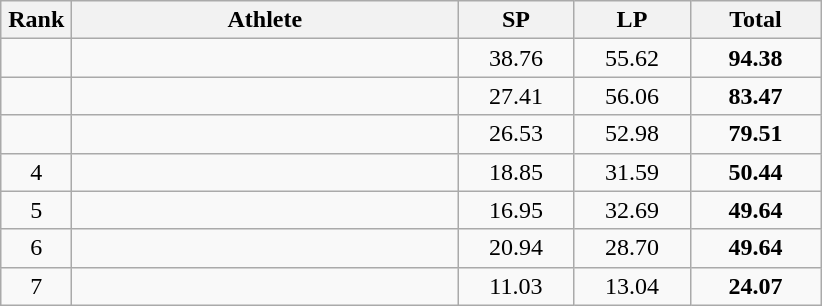<table class=wikitable style="text-align:center">
<tr>
<th width=40>Rank</th>
<th width=250>Athlete</th>
<th width=70>SP</th>
<th width=70>LP</th>
<th width=80>Total</th>
</tr>
<tr>
<td></td>
<td align=left></td>
<td>38.76</td>
<td>55.62</td>
<td><strong>94.38</strong></td>
</tr>
<tr>
<td></td>
<td align=left></td>
<td>27.41</td>
<td>56.06</td>
<td><strong>83.47</strong></td>
</tr>
<tr>
<td></td>
<td align=left></td>
<td>26.53</td>
<td>52.98</td>
<td><strong>79.51</strong></td>
</tr>
<tr>
<td>4</td>
<td align=left></td>
<td>18.85</td>
<td>31.59</td>
<td><strong>50.44</strong></td>
</tr>
<tr>
<td>5</td>
<td align=left></td>
<td>16.95</td>
<td>32.69</td>
<td><strong>49.64</strong></td>
</tr>
<tr>
<td>6</td>
<td align=left></td>
<td>20.94</td>
<td>28.70</td>
<td><strong>49.64</strong></td>
</tr>
<tr>
<td>7</td>
<td align=left></td>
<td>11.03</td>
<td>13.04</td>
<td><strong>24.07</strong></td>
</tr>
</table>
